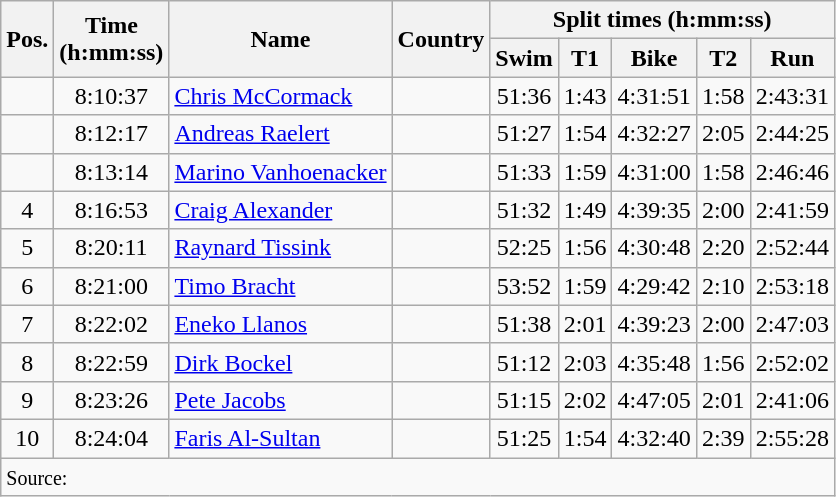<table class="wikitable" style="text-align:center">
<tr>
<th rowspan="2">Pos.</th>
<th rowspan="2">Time<br>(h:mm:ss)</th>
<th rowspan="2">Name</th>
<th rowspan="2">Country</th>
<th colspan="5">Split times (h:mm:ss)</th>
</tr>
<tr>
<th>Swim</th>
<th>T1</th>
<th>Bike</th>
<th>T2</th>
<th>Run</th>
</tr>
<tr>
<td></td>
<td>8:10:37</td>
<td align='left'><a href='#'>Chris McCormack</a></td>
<td align='left'></td>
<td>51:36</td>
<td>1:43</td>
<td>4:31:51</td>
<td>1:58</td>
<td>2:43:31</td>
</tr>
<tr>
<td></td>
<td>8:12:17</td>
<td align='left'><a href='#'>Andreas Raelert</a></td>
<td align='left'></td>
<td>51:27</td>
<td>1:54</td>
<td>4:32:27</td>
<td>2:05</td>
<td>2:44:25</td>
</tr>
<tr>
<td></td>
<td>8:13:14</td>
<td align='left'><a href='#'>Marino Vanhoenacker</a></td>
<td align='left'></td>
<td>51:33</td>
<td>1:59</td>
<td>4:31:00</td>
<td>1:58</td>
<td>2:46:46</td>
</tr>
<tr>
<td>4</td>
<td>8:16:53</td>
<td align='left'><a href='#'>Craig Alexander</a></td>
<td align='left'></td>
<td>51:32</td>
<td>1:49</td>
<td>4:39:35</td>
<td>2:00</td>
<td>2:41:59</td>
</tr>
<tr>
<td>5</td>
<td>8:20:11</td>
<td align='left'><a href='#'>Raynard Tissink</a></td>
<td align='left'></td>
<td>52:25</td>
<td>1:56</td>
<td>4:30:48</td>
<td>2:20</td>
<td>2:52:44</td>
</tr>
<tr>
<td>6</td>
<td>8:21:00</td>
<td align='left'><a href='#'>Timo Bracht</a></td>
<td align='left'></td>
<td>53:52</td>
<td>1:59</td>
<td>4:29:42</td>
<td>2:10</td>
<td>2:53:18</td>
</tr>
<tr>
<td>7</td>
<td>8:22:02</td>
<td align='left'><a href='#'>Eneko Llanos</a></td>
<td align='left'></td>
<td>51:38</td>
<td>2:01</td>
<td>4:39:23</td>
<td>2:00</td>
<td>2:47:03</td>
</tr>
<tr>
<td>8</td>
<td>8:22:59</td>
<td align='left'><a href='#'>Dirk Bockel</a></td>
<td align='left'></td>
<td>51:12</td>
<td>2:03</td>
<td>4:35:48</td>
<td>1:56</td>
<td>2:52:02</td>
</tr>
<tr>
<td>9</td>
<td>8:23:26</td>
<td align='left'><a href='#'>Pete Jacobs</a></td>
<td align='left'></td>
<td>51:15</td>
<td>2:02</td>
<td>4:47:05</td>
<td>2:01</td>
<td>2:41:06</td>
</tr>
<tr>
<td>10</td>
<td>8:24:04</td>
<td align='left'><a href='#'>Faris Al-Sultan</a></td>
<td align='left'></td>
<td>51:25</td>
<td>1:54</td>
<td>4:32:40</td>
<td>2:39</td>
<td>2:55:28</td>
</tr>
<tr>
<td colspan="9" align="left"><small>Source:</small></td>
</tr>
</table>
